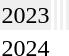<table>
<tr bgcolor="#EFEFEF">
<td>2023</td>
<td></td>
<td></td>
<td></td>
</tr>
<tr>
<td>2024</td>
<td></td>
<td></td>
<td></td>
</tr>
</table>
